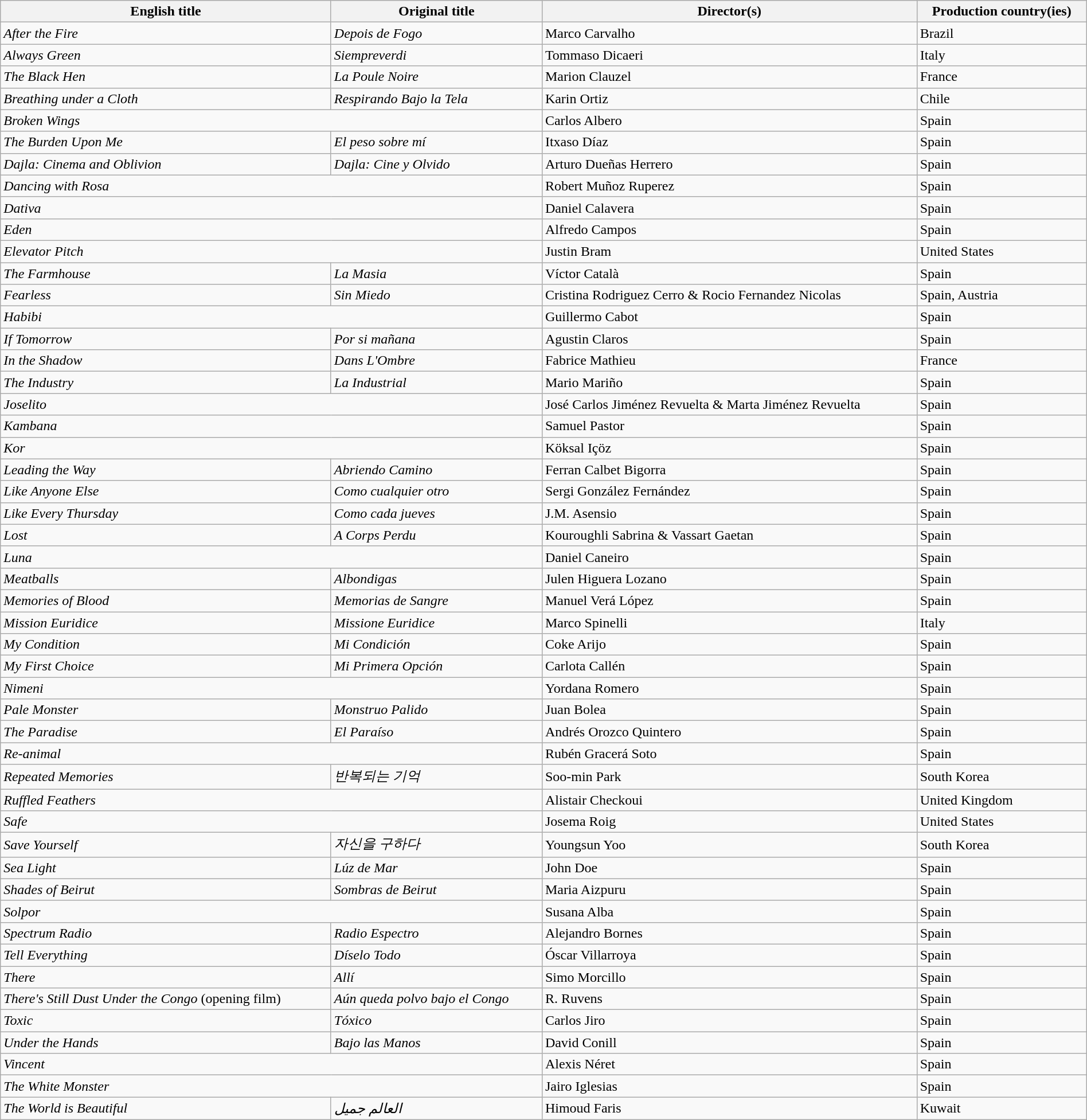<table class="sortable wikitable" style="width:100%; margin-bottom:4px">
<tr>
<th scope="col">English title</th>
<th scope="col">Original title</th>
<th scope="col">Director(s)</th>
<th scope="col">Production country(ies)</th>
</tr>
<tr>
<td><em>After the Fire</em></td>
<td><em>Depois de Fogo</em></td>
<td>Marco Carvalho</td>
<td>Brazil</td>
</tr>
<tr>
<td><em>Always Green</em></td>
<td><em>Siempreverdi</em></td>
<td>Tommaso Dicaeri</td>
<td>Italy</td>
</tr>
<tr>
<td><em>The Black Hen</em></td>
<td><em>La Poule Noire</em></td>
<td>Marion Clauzel</td>
<td>France</td>
</tr>
<tr>
<td><em>Breathing under a Cloth</em></td>
<td><em>Respirando Bajo la Tela</em></td>
<td>Karin Ortiz</td>
<td>Chile</td>
</tr>
<tr>
<td colspan=2><em>Broken Wings</em></td>
<td>Carlos Albero</td>
<td>Spain</td>
</tr>
<tr>
<td><em>The Burden Upon Me</em></td>
<td><em>El peso sobre mí</em></td>
<td>Itxaso Díaz</td>
<td>Spain</td>
</tr>
<tr>
<td><em>Dajla: Cinema and Oblivion</em></td>
<td><em>Dajla: Cine y Olvido</em></td>
<td>Arturo Dueñas Herrero</td>
<td>Spain</td>
</tr>
<tr>
<td colspan=2><em>Dancing with Rosa</em></td>
<td>Robert Muñoz Ruperez</td>
<td>Spain</td>
</tr>
<tr>
<td colspan=2><em>Dativa</em></td>
<td>Daniel Calavera</td>
<td>Spain</td>
</tr>
<tr>
<td colspan=2><em>Eden</em></td>
<td>Alfredo Campos</td>
<td>Spain</td>
</tr>
<tr>
<td colspan=2><em>Elevator Pitch</em></td>
<td>Justin Bram</td>
<td>United States</td>
</tr>
<tr>
<td><em>The Farmhouse</em></td>
<td><em>La Masia</em></td>
<td>Víctor Català</td>
<td>Spain</td>
</tr>
<tr>
<td><em>Fearless</em></td>
<td><em>Sin Miedo</em></td>
<td>Cristina Rodriguez Cerro & Rocio Fernandez Nicolas</td>
<td>Spain, Austria</td>
</tr>
<tr>
<td colspan=2><em>Habibi</em></td>
<td>Guillermo Cabot</td>
<td>Spain</td>
</tr>
<tr>
<td><em>If Tomorrow</em></td>
<td><em>Por si mañana</em></td>
<td>Agustin Claros</td>
<td>Spain</td>
</tr>
<tr>
<td><em>In the Shadow</em></td>
<td><em>Dans L'Ombre</em></td>
<td>Fabrice Mathieu</td>
<td>France</td>
</tr>
<tr>
<td><em>The Industry</em></td>
<td><em>La Industrial</em></td>
<td>Mario Mariño</td>
<td>Spain</td>
</tr>
<tr>
<td colspan=2><em>Joselito</em></td>
<td>José Carlos Jiménez Revuelta & Marta Jiménez Revuelta</td>
<td>Spain</td>
</tr>
<tr>
<td colspan=2><em>Kambana</em></td>
<td>Samuel Pastor</td>
<td>Spain</td>
</tr>
<tr>
<td colspan=2><em>Kor</em></td>
<td>Köksal Içöz</td>
<td>Spain</td>
</tr>
<tr>
<td><em>Leading the Way</em></td>
<td><em>Abriendo Camino</em></td>
<td>Ferran Calbet Bigorra</td>
<td>Spain</td>
</tr>
<tr>
<td><em>Like Anyone Else</em></td>
<td><em>Como cualquier otro</em></td>
<td>Sergi González Fernández</td>
<td>Spain</td>
</tr>
<tr>
<td><em>Like Every Thursday</em></td>
<td><em>Como cada jueves</em></td>
<td>J.M. Asensio</td>
<td>Spain</td>
</tr>
<tr>
<td><em>Lost</em></td>
<td><em>A Corps Perdu</em></td>
<td>Kouroughli Sabrina & Vassart Gaetan</td>
<td>Spain</td>
</tr>
<tr>
<td colspan=2><em>Luna</em></td>
<td>Daniel Caneiro</td>
<td>Spain</td>
</tr>
<tr>
<td><em>Meatballs</em></td>
<td><em>Albondigas</em></td>
<td>Julen Higuera Lozano</td>
<td>Spain</td>
</tr>
<tr>
<td><em>Memories of Blood</em></td>
<td><em>Memorias de Sangre</em></td>
<td>Manuel Verá López</td>
<td>Spain</td>
</tr>
<tr>
<td><em>Mission Euridice</em></td>
<td><em>Missione Euridice</em></td>
<td>Marco Spinelli</td>
<td>Italy</td>
</tr>
<tr>
<td><em>My Condition</em></td>
<td><em>Mi Condición</em></td>
<td>Coke Arijo</td>
<td>Spain</td>
</tr>
<tr>
<td><em>My First Choice</em></td>
<td><em>Mi Primera Opción</em></td>
<td>Carlota Callén</td>
<td>Spain</td>
</tr>
<tr>
<td colspan=2><em>Nimeni</em></td>
<td>Yordana Romero</td>
<td>Spain</td>
</tr>
<tr>
<td><em>Pale Monster</em></td>
<td><em>Monstruo Palido</em></td>
<td>Juan Bolea</td>
<td>Spain</td>
</tr>
<tr>
<td><em>The Paradise</em></td>
<td><em>El Paraíso</em></td>
<td>Andrés Orozco Quintero</td>
<td>Spain</td>
</tr>
<tr>
<td colspan=2><em>Re-animal</em></td>
<td>Rubén Gracerá Soto</td>
<td>Spain</td>
</tr>
<tr>
<td><em>Repeated Memories</em></td>
<td><em>반복되는 기억</em></td>
<td>Soo-min Park</td>
<td>South Korea</td>
</tr>
<tr>
<td colspan=2><em>Ruffled Feathers</em></td>
<td>Alistair Checkoui</td>
<td>United Kingdom</td>
</tr>
<tr>
<td colspan=2><em>Safe</em></td>
<td>Josema Roig</td>
<td>United States</td>
</tr>
<tr>
<td><em>Save Yourself</em></td>
<td><em>자신을 구하다</em></td>
<td>Youngsun Yoo</td>
<td>South Korea</td>
</tr>
<tr>
<td><em>Sea Light</em></td>
<td><em>Lúz de Mar</em></td>
<td>John Doe</td>
<td>Spain</td>
</tr>
<tr>
<td><em>Shades of Beirut</em></td>
<td><em>Sombras de Beirut</em></td>
<td>Maria Aizpuru</td>
<td>Spain</td>
</tr>
<tr>
<td colspan=2><em>Solpor</em></td>
<td>Susana Alba</td>
<td>Spain</td>
</tr>
<tr>
<td><em>Spectrum Radio</em></td>
<td><em>Radio Espectro</em></td>
<td>Alejandro Bornes</td>
<td>Spain</td>
</tr>
<tr>
<td><em>Tell Everything</em></td>
<td><em>Díselo Todo</em></td>
<td>Óscar Villarroya</td>
<td>Spain</td>
</tr>
<tr>
<td><em>There</em></td>
<td><em>Allí</em></td>
<td>Simo Morcillo</td>
<td>Spain</td>
</tr>
<tr>
<td><em>There's Still Dust Under the Congo</em> (opening film)</td>
<td><em>Aún queda polvo bajo el Congo</em></td>
<td>R. Ruvens</td>
<td>Spain</td>
</tr>
<tr>
<td><em>Toxic</em></td>
<td><em>Tóxico</em></td>
<td>Carlos Jiro</td>
<td>Spain</td>
</tr>
<tr>
<td><em>Under the Hands</em></td>
<td><em>Bajo las Manos</em></td>
<td>David Conill</td>
<td>Spain</td>
</tr>
<tr>
<td colspan=2><em>Vincent</em></td>
<td>Alexis Néret</td>
<td>Spain</td>
</tr>
<tr>
<td colspan=2><em>The White Monster</em></td>
<td>Jairo Iglesias</td>
<td>Spain</td>
</tr>
<tr>
<td><em>The World is Beautiful</em></td>
<td><em>العالم جميل</em></td>
<td>Himoud Faris</td>
<td>Kuwait</td>
</tr>
</table>
